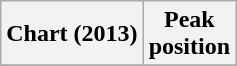<table class="wikitable plainrowheaders">
<tr>
<th scope="col">Chart (2013)</th>
<th scope="col">Peak<br>position</th>
</tr>
<tr>
</tr>
</table>
